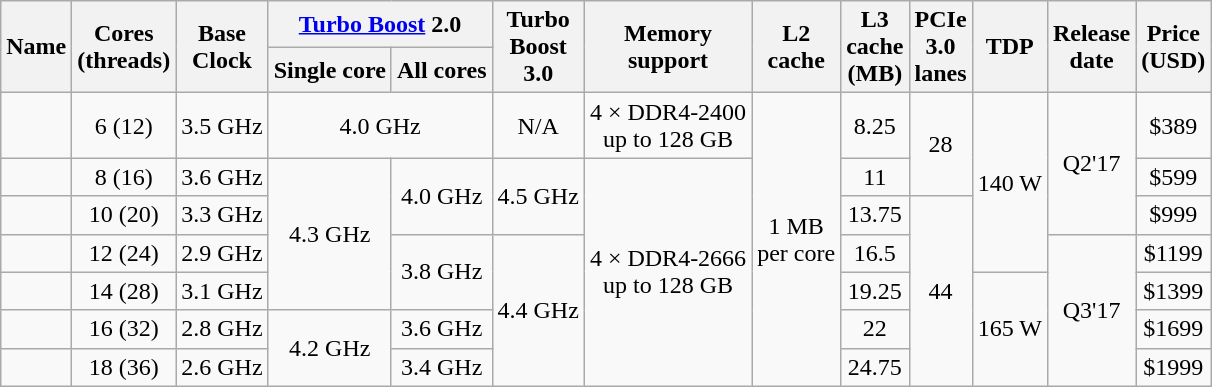<table class="wikitable sortable" style="text-align: center;">
<tr>
<th rowspan="2">Name</th>
<th rowspan="2">Cores<br>(threads)</th>
<th rowspan="2">Base<br>Clock</th>
<th colspan="2"><a href='#'>Turbo Boost</a> 2.0</th>
<th rowspan="2">Turbo<br>Boost<br>3.0</th>
<th rowspan="2">Memory<br>support</th>
<th rowspan="2">L2<br>cache</th>
<th rowspan="2">L3<br>cache<br>(MB)</th>
<th rowspan="2">PCIe<br>3.0<br>lanes</th>
<th rowspan="2">TDP</th>
<th rowspan="2">Release<br>date</th>
<th rowspan="2">Price<br>(USD)</th>
</tr>
<tr>
<th>Single core</th>
<th>All cores</th>
</tr>
<tr>
<td></td>
<td>6 (12)</td>
<td>3.5 GHz</td>
<td colspan="2">4.0 GHz</td>
<td>N/A</td>
<td rowspan="1">4 × DDR4-2400<br>up to 128 GB</td>
<td rowspan="7">1 MB<br>per core</td>
<td>8.25</td>
<td rowspan="2">28</td>
<td rowspan="4">140 W</td>
<td rowspan="3">Q2'17</td>
<td>$389</td>
</tr>
<tr>
<td></td>
<td>8 (16)</td>
<td>3.6 GHz</td>
<td rowspan="4">4.3 GHz</td>
<td rowspan="2">4.0 GHz</td>
<td rowspan="2">4.5 GHz</td>
<td rowspan="6">4 × DDR4-2666<br>up to 128 GB</td>
<td>11</td>
<td>$599</td>
</tr>
<tr>
<td></td>
<td>10 (20)</td>
<td>3.3 GHz</td>
<td>13.75</td>
<td rowspan="5">44</td>
<td>$999</td>
</tr>
<tr>
<td></td>
<td>12 (24)</td>
<td>2.9 GHz</td>
<td rowspan="2">3.8 GHz</td>
<td rowspan="4">4.4 GHz</td>
<td>16.5</td>
<td rowspan="4" align="center">Q3'17</td>
<td>$1199</td>
</tr>
<tr>
<td></td>
<td>14 (28)</td>
<td>3.1 GHz</td>
<td>19.25</td>
<td rowspan="3">165 W</td>
<td>$1399</td>
</tr>
<tr>
<td></td>
<td>16 (32)</td>
<td>2.8 GHz</td>
<td rowspan="2">4.2 GHz</td>
<td>3.6 GHz</td>
<td>22</td>
<td>$1699</td>
</tr>
<tr>
<td></td>
<td>18 (36)</td>
<td>2.6 GHz</td>
<td>3.4 GHz</td>
<td>24.75</td>
<td>$1999</td>
</tr>
</table>
